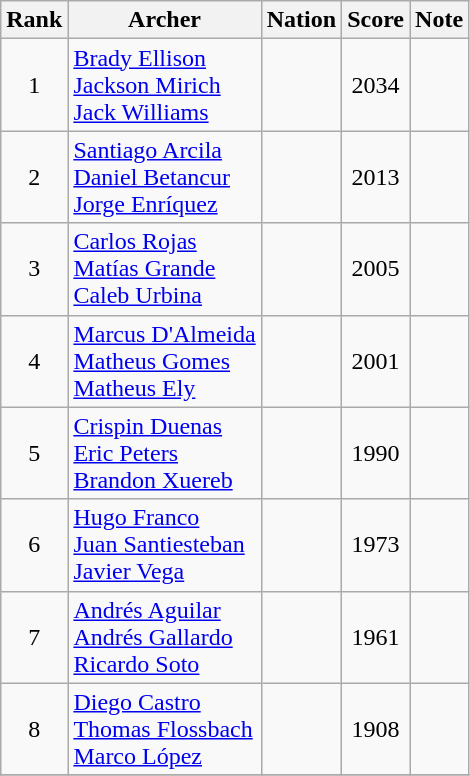<table class="wikitable sortable" style="text-align:center">
<tr>
<th>Rank</th>
<th>Archer</th>
<th>Nation</th>
<th>Score</th>
<th>Note</th>
</tr>
<tr>
<td>1</td>
<td align=left><a href='#'>Brady Ellison</a><br><a href='#'>Jackson Mirich</a><br><a href='#'>Jack Williams</a></td>
<td align=left></td>
<td>2034</td>
<td></td>
</tr>
<tr>
<td>2</td>
<td align=left><a href='#'>Santiago Arcila</a><br><a href='#'>Daniel Betancur</a><br><a href='#'>Jorge Enríquez</a></td>
<td align=left></td>
<td>2013</td>
<td></td>
</tr>
<tr>
<td>3</td>
<td align=left><a href='#'>Carlos Rojas</a><br><a href='#'>Matías Grande</a><br><a href='#'>Caleb Urbina</a></td>
<td align=left></td>
<td>2005</td>
<td></td>
</tr>
<tr>
<td>4</td>
<td align=left><a href='#'>Marcus D'Almeida</a><br><a href='#'>Matheus Gomes</a><br><a href='#'>Matheus Ely</a></td>
<td align=left></td>
<td>2001</td>
<td></td>
</tr>
<tr>
<td>5</td>
<td align=left><a href='#'>Crispin Duenas</a><br><a href='#'>Eric Peters</a><br><a href='#'>Brandon Xuereb</a></td>
<td align=left></td>
<td>1990</td>
<td></td>
</tr>
<tr>
<td>6</td>
<td align=left><a href='#'>Hugo Franco</a><br><a href='#'>Juan Santiesteban</a><br><a href='#'>Javier Vega</a></td>
<td align=left></td>
<td>1973</td>
<td></td>
</tr>
<tr>
<td>7</td>
<td align=left><a href='#'>Andrés Aguilar</a><br><a href='#'>Andrés Gallardo</a><br><a href='#'>Ricardo Soto</a></td>
<td align=left></td>
<td>1961</td>
<td></td>
</tr>
<tr>
<td>8</td>
<td align=left><a href='#'>Diego Castro</a><br><a href='#'>Thomas Flossbach</a><br><a href='#'>Marco López</a></td>
<td align=left></td>
<td>1908</td>
<td></td>
</tr>
<tr>
</tr>
</table>
